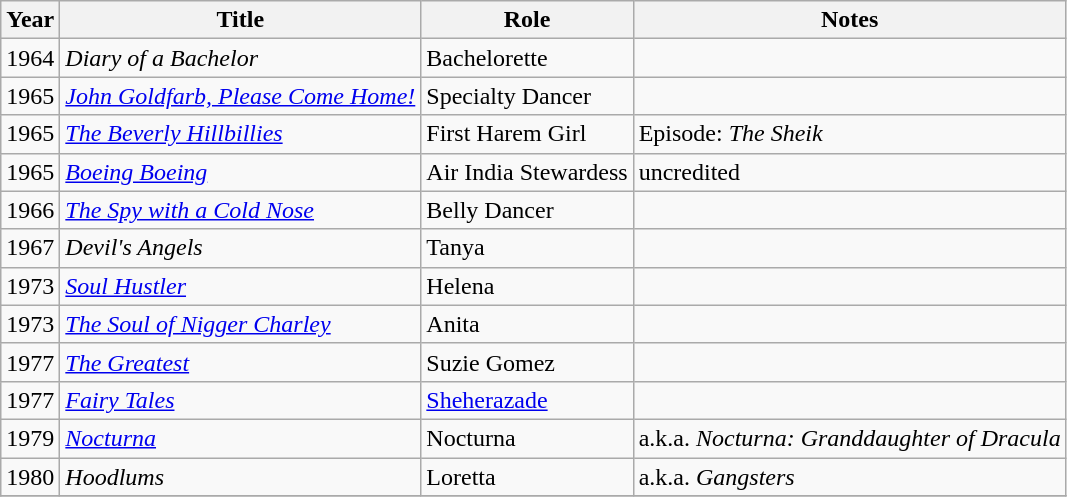<table class="wikitable sortable">
<tr>
<th>Year</th>
<th>Title</th>
<th>Role</th>
<th class="unsortable">Notes</th>
</tr>
<tr>
<td>1964</td>
<td><em>Diary of a Bachelor</em></td>
<td>Bachelorette</td>
<td></td>
</tr>
<tr>
<td>1965</td>
<td><em><a href='#'>John Goldfarb, Please Come Home!</a></em></td>
<td>Specialty Dancer</td>
<td></td>
</tr>
<tr>
<td>1965</td>
<td><em><a href='#'>The Beverly Hillbillies</a></em></td>
<td>First Harem Girl</td>
<td>Episode: <em>The Sheik</em></td>
</tr>
<tr>
<td>1965</td>
<td><em><a href='#'>Boeing Boeing</a></em></td>
<td>Air India Stewardess</td>
<td>uncredited</td>
</tr>
<tr>
<td>1966</td>
<td><em><a href='#'>The Spy with a Cold Nose</a></em></td>
<td>Belly Dancer</td>
<td></td>
</tr>
<tr>
<td>1967</td>
<td><em>Devil's Angels</em></td>
<td>Tanya</td>
<td></td>
</tr>
<tr>
<td>1973</td>
<td><em><a href='#'>Soul Hustler</a></em></td>
<td>Helena</td>
<td></td>
</tr>
<tr>
<td>1973</td>
<td><em><a href='#'>The Soul of Nigger Charley</a></em></td>
<td>Anita</td>
<td></td>
</tr>
<tr>
<td>1977</td>
<td><em><a href='#'>The Greatest</a></em></td>
<td>Suzie Gomez</td>
<td></td>
</tr>
<tr>
<td>1977</td>
<td><em><a href='#'>Fairy Tales</a></em></td>
<td><a href='#'>Sheherazade</a></td>
<td></td>
</tr>
<tr>
<td>1979</td>
<td><em><a href='#'>Nocturna</a></em></td>
<td>Nocturna</td>
<td>a.k.a. <em>Nocturna: Granddaughter of Dracula</em></td>
</tr>
<tr>
<td>1980</td>
<td><em>Hoodlums</em></td>
<td>Loretta</td>
<td>a.k.a. <em>Gangsters</em></td>
</tr>
<tr>
</tr>
</table>
